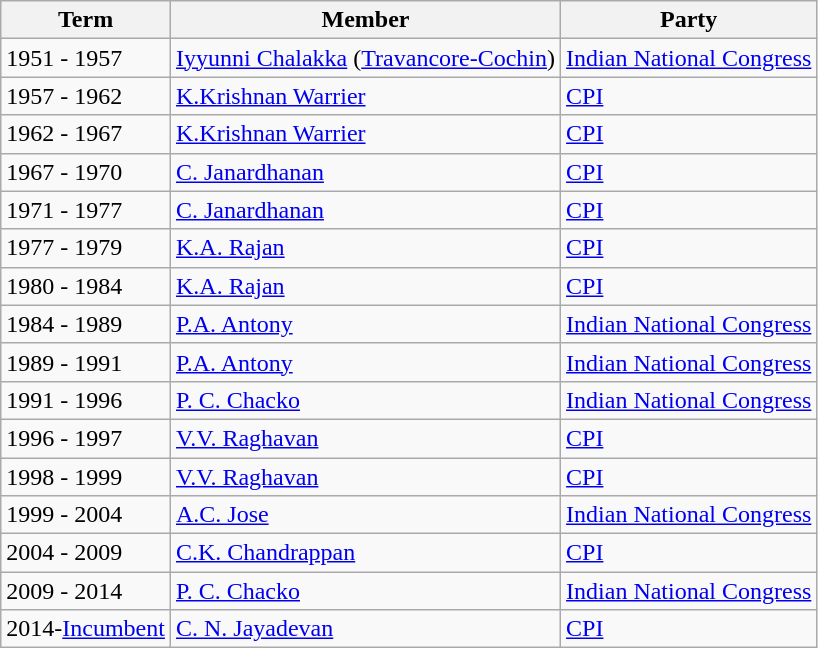<table class="wikitable sortable">
<tr>
<th>Term</th>
<th>Member</th>
<th>Party</th>
</tr>
<tr --->
<td>1951 - 1957</td>
<td><a href='#'>Iyyunni Chalakka</a> (<a href='#'>Travancore-Cochin</a>)</td>
<td><a href='#'>Indian National Congress</a></td>
</tr>
<tr --->
<td>1957 - 1962</td>
<td><a href='#'>K.Krishnan Warrier</a></td>
<td><a href='#'>CPI</a></td>
</tr>
<tr --->
<td>1962 - 1967</td>
<td><a href='#'>K.Krishnan Warrier</a></td>
<td><a href='#'>CPI</a></td>
</tr>
<tr --->
<td>1967 - 1970</td>
<td><a href='#'>C. Janardhanan</a></td>
<td><a href='#'>CPI</a></td>
</tr>
<tr --->
<td>1971 - 1977</td>
<td><a href='#'>C. Janardhanan</a></td>
<td><a href='#'>CPI</a></td>
</tr>
<tr --->
<td>1977 - 1979</td>
<td><a href='#'>K.A. Rajan</a></td>
<td><a href='#'>CPI</a></td>
</tr>
<tr --->
<td>1980 - 1984</td>
<td><a href='#'>K.A. Rajan</a></td>
<td><a href='#'>CPI</a></td>
</tr>
<tr --->
<td>1984 - 1989</td>
<td><a href='#'>P.A. Antony</a></td>
<td><a href='#'>Indian National Congress</a></td>
</tr>
<tr --->
<td>1989 - 1991</td>
<td><a href='#'>P.A. Antony</a></td>
<td><a href='#'>Indian National Congress</a></td>
</tr>
<tr --->
<td>1991 - 1996</td>
<td><a href='#'>P. C. Chacko</a></td>
<td><a href='#'>Indian National Congress</a></td>
</tr>
<tr --->
<td>1996 - 1997</td>
<td><a href='#'>V.V. Raghavan</a></td>
<td><a href='#'>CPI</a></td>
</tr>
<tr --->
<td>1998 - 1999</td>
<td><a href='#'>V.V. Raghavan</a></td>
<td><a href='#'>CPI</a></td>
</tr>
<tr --->
<td>1999 - 2004</td>
<td><a href='#'>A.C. Jose</a></td>
<td><a href='#'>Indian National Congress</a></td>
</tr>
<tr --->
<td>2004 - 2009</td>
<td><a href='#'>C.K. Chandrappan</a></td>
<td><a href='#'>CPI</a></td>
</tr>
<tr --->
<td>2009 - 2014</td>
<td><a href='#'>P. C. Chacko</a></td>
<td><a href='#'>Indian National Congress</a></td>
</tr>
<tr --->
<td>2014-<a href='#'>Incumbent</a></td>
<td><a href='#'>C. N. Jayadevan</a></td>
<td><a href='#'>CPI</a></td>
</tr>
</table>
